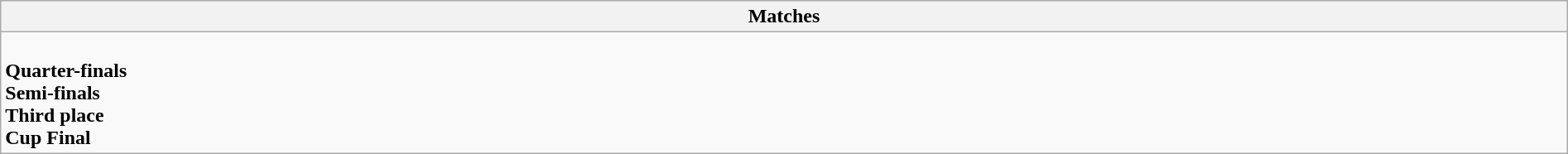<table class="wikitable collapsible collapsed" style="width:100%;">
<tr>
<th>Matches</th>
</tr>
<tr>
<td><br><strong>Quarter-finals</strong>



<br><strong>Semi-finals</strong>

<br><strong>Third place</strong>
<br><strong>Cup Final</strong>
</td>
</tr>
</table>
